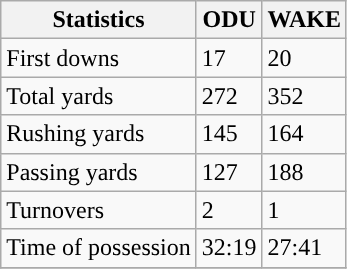<table class="wikitable" style="float: left;">
<tr>
<th>Statistics</th>
<th>ODU</th>
<th>WAKE</th>
</tr>
<tr>
<td>First downs</td>
<td>17</td>
<td>20</td>
</tr>
<tr>
<td>Total yards</td>
<td>272</td>
<td>352</td>
</tr>
<tr>
<td>Rushing yards</td>
<td>145</td>
<td>164</td>
</tr>
<tr>
<td>Passing yards</td>
<td>127</td>
<td>188</td>
</tr>
<tr>
<td>Turnovers</td>
<td>2</td>
<td>1</td>
</tr>
<tr>
<td>Time of possession</td>
<td>32:19</td>
<td>27:41</td>
</tr>
<tr>
</tr>
</table>
